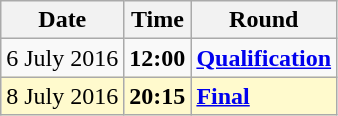<table class="wikitable">
<tr>
<th>Date</th>
<th>Time</th>
<th>Round</th>
</tr>
<tr>
<td>6 July 2016</td>
<td><strong>12:00</strong></td>
<td><strong><a href='#'>Qualification</a></strong></td>
</tr>
<tr style=background:lemonchiffon>
<td>8 July 2016</td>
<td><strong>20:15</strong></td>
<td><strong><a href='#'>Final</a></strong></td>
</tr>
</table>
